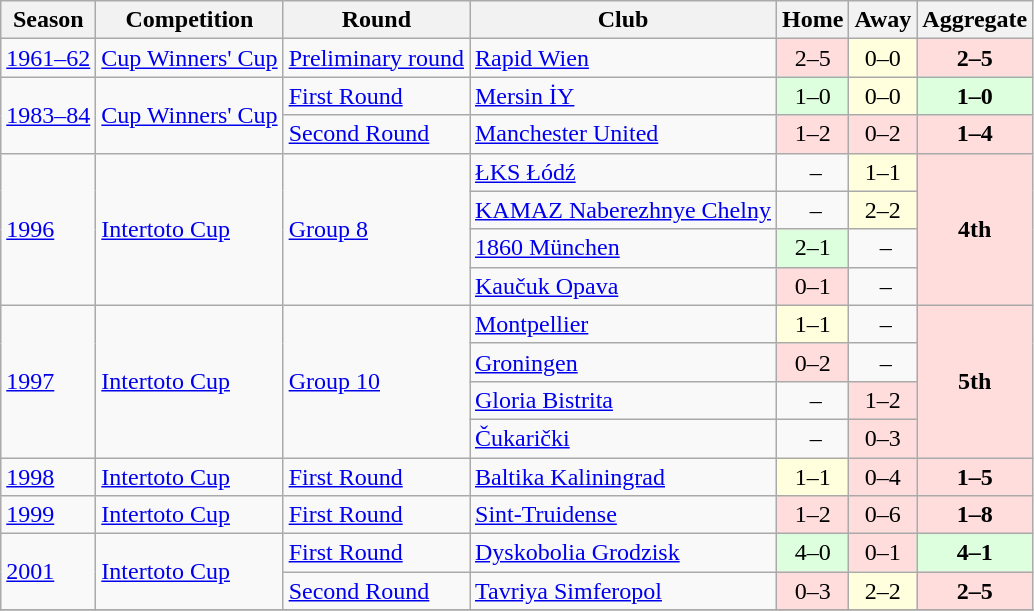<table class="wikitable" style="text-align:left">
<tr>
<th>Season</th>
<th>Competition</th>
<th>Round</th>
<th>Club</th>
<th>Home</th>
<th>Away</th>
<th>Aggregate</th>
</tr>
<tr>
<td><a href='#'>1961–62</a></td>
<td><a href='#'>Cup Winners' Cup</a></td>
<td><a href='#'>Preliminary round</a></td>
<td> <a href='#'>Rapid Wien</a></td>
<td bgcolor="#ffdddd" style="text-align:center;">2–5</td>
<td bgcolor="#ffffdd" style="text-align:center;">0–0</td>
<td bgcolor="#ffdddd" style="text-align:center;"><strong>2–5</strong></td>
</tr>
<tr>
<td rowspan="2"><a href='#'>1983–84</a></td>
<td rowspan="2"><a href='#'>Cup Winners' Cup</a></td>
<td><a href='#'>First Round</a></td>
<td> <a href='#'>Mersin İY</a></td>
<td bgcolor="#ddffdd" style="text-align:center;">1–0</td>
<td bgcolor="#ffffdd" style="text-align:center;">0–0</td>
<td bgcolor="#ddffdd" style="text-align:center;"><strong>1–0</strong></td>
</tr>
<tr>
<td><a href='#'>Second Round</a></td>
<td> <a href='#'>Manchester United</a></td>
<td bgcolor="#ffdddd" style="text-align:center;">1–2</td>
<td bgcolor="#ffdddd" style="text-align:center;">0–2</td>
<td bgcolor="#ffdddd" style="text-align:center;"><strong>1–4</strong></td>
</tr>
<tr>
<td rowspan="4"><a href='#'>1996</a></td>
<td rowspan="4"><a href='#'>Intertoto Cup</a></td>
<td rowspan="4"><a href='#'>Group 8</a></td>
<td> <a href='#'>ŁKS Łódź</a></td>
<td style="text-align:center;"> –</td>
<td bgcolor="#ffffdd" style="text-align:center;">1–1</td>
<td rowspan="4" bgcolor="#ffdddd" style="text-align:center;"><strong>4th</strong></td>
</tr>
<tr>
<td> <a href='#'>KAMAZ Naberezhnye Chelny</a></td>
<td style="text-align:center;"> –</td>
<td bgcolor="#ffffdd" style="text-align:center;">2–2</td>
</tr>
<tr>
<td> <a href='#'>1860 München</a></td>
<td bgcolor="#ddffdd" style="text-align:center;">2–1</td>
<td style="text-align:center;"> –</td>
</tr>
<tr>
<td> <a href='#'>Kaučuk Opava</a></td>
<td bgcolor="#ffdddd" style="text-align:center;">0–1</td>
<td style="text-align:center;"> –</td>
</tr>
<tr>
<td rowspan="4"><a href='#'>1997</a></td>
<td rowspan="4"><a href='#'>Intertoto Cup</a></td>
<td rowspan="4"><a href='#'>Group 10</a></td>
<td> <a href='#'>Montpellier</a></td>
<td bgcolor="#ffffdd" style="text-align:center;">1–1</td>
<td style="text-align:center;"> –</td>
<td rowspan="4" bgcolor="#ffdddd" style="text-align:center;"><strong>5th</strong></td>
</tr>
<tr>
<td> <a href='#'>Groningen</a></td>
<td bgcolor="#ffdddd" style="text-align:center;">0–2</td>
<td style="text-align:center;"> –</td>
</tr>
<tr>
<td> <a href='#'>Gloria Bistrita</a></td>
<td style="text-align:center;"> –</td>
<td bgcolor="#ffdddd" style="text-align:center;">1–2</td>
</tr>
<tr>
<td> <a href='#'>Čukarički</a></td>
<td style="text-align:center;"> –</td>
<td bgcolor="#ffdddd" style="text-align:center;">0–3</td>
</tr>
<tr>
<td rowspan="1"><a href='#'>1998</a></td>
<td rowspan="1"><a href='#'>Intertoto Cup</a></td>
<td><a href='#'>First Round</a></td>
<td> <a href='#'>Baltika Kaliningrad</a></td>
<td bgcolor="#ffffdd" style="text-align:center;">1–1</td>
<td bgcolor="#ffdddd" style="text-align:center;">0–4</td>
<td bgcolor="#ffdddd" style="text-align:center;"><strong>1–5</strong></td>
</tr>
<tr>
<td rowspan="1"><a href='#'>1999</a></td>
<td rowspan="1"><a href='#'>Intertoto Cup</a></td>
<td><a href='#'>First Round</a></td>
<td> <a href='#'>Sint-Truidense</a></td>
<td bgcolor="#ffdddd" style="text-align:center;">1–2</td>
<td bgcolor="#ffdddd" style="text-align:center;">0–6</td>
<td bgcolor="#ffdddd" style="text-align:center;"><strong>1–8</strong></td>
</tr>
<tr>
<td rowspan="2"><a href='#'>2001</a></td>
<td rowspan="2"><a href='#'>Intertoto Cup</a></td>
<td><a href='#'>First Round</a></td>
<td> <a href='#'>Dyskobolia Grodzisk</a></td>
<td bgcolor="#ddffdd" style="text-align:center;">4–0</td>
<td bgcolor="#ffdddd" style="text-align:center;">0–1</td>
<td bgcolor="#ddffdd" style="text-align:center;"><strong>4–1</strong></td>
</tr>
<tr>
<td><a href='#'>Second Round</a></td>
<td> <a href='#'>Tavriya Simferopol</a></td>
<td bgcolor="#ffdddd" style="text-align:center;">0–3</td>
<td bgcolor="#ffffdd" style="text-align:center;">2–2</td>
<td bgcolor="#ffdddd" style="text-align:center;"><strong>2–5</strong></td>
</tr>
<tr>
</tr>
</table>
